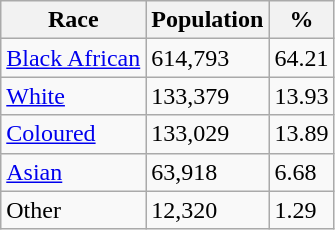<table class="wikitable">
<tr>
<th>Race</th>
<th>Population</th>
<th>%</th>
</tr>
<tr>
<td><a href='#'>Black African</a></td>
<td>614,793</td>
<td>64.21</td>
</tr>
<tr>
<td><a href='#'>White</a></td>
<td>133,379</td>
<td>13.93</td>
</tr>
<tr>
<td><a href='#'>Coloured</a></td>
<td>133,029</td>
<td>13.89</td>
</tr>
<tr>
<td><a href='#'>Asian</a></td>
<td>63,918</td>
<td>6.68</td>
</tr>
<tr>
<td>Other</td>
<td>12,320</td>
<td>1.29</td>
</tr>
</table>
